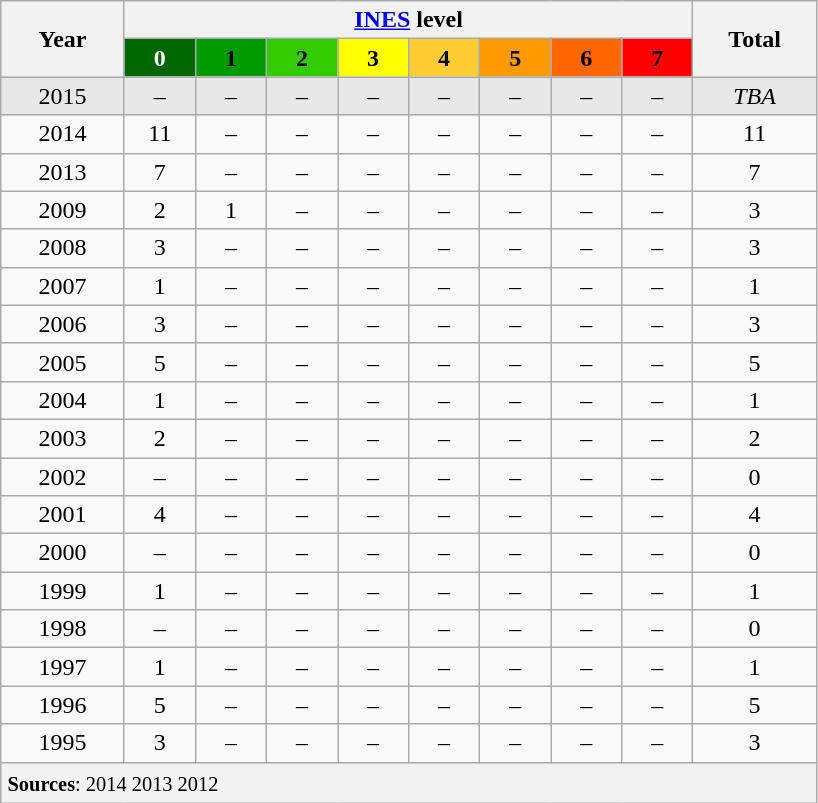<table class="wikitable" style="text-align: center;">
<tr>
<th rowspan=2 width=75>Year</th>
<th colspan=8 width=320><a href='#'>INES</a> level</th>
<th rowspan=2 width=75>Total</th>
</tr>
<tr>
<td style="background-color: #006600; width:40px; color: white;"><strong>0</strong></td>
<td style="background-color: #009900; width:40px"><strong>1</strong></td>
<td style="background-color: #33CC00; width:40px"><strong>2</strong></td>
<td style="background-color: #FFFF00; width:40px"><strong>3</strong></td>
<td style="background-color: #FFCC33; width:40px"><strong>4</strong></td>
<td style="background-color: #FF9900; width:40px"><strong>5</strong></td>
<td style="background-color: #FF6600; width:40px"><strong>6</strong></td>
<td style="background-color: #FF0000; width:40px"><strong>7</strong></td>
</tr>
<tr style="background: #e8e8e8;">
<td>2015</td>
<td>–</td>
<td>–</td>
<td>–</td>
<td>–</td>
<td>–</td>
<td>–</td>
<td>–</td>
<td>–</td>
<td><em>TBA</em></td>
</tr>
<tr>
<td>2014</td>
<td>11</td>
<td>–</td>
<td>–</td>
<td>–</td>
<td>–</td>
<td>–</td>
<td>–</td>
<td>–</td>
<td>11</td>
</tr>
<tr>
<td>2013</td>
<td>7</td>
<td>–</td>
<td>–</td>
<td>–</td>
<td>–</td>
<td>–</td>
<td>–</td>
<td>–</td>
<td>7</td>
</tr>
<tr>
<td>2009</td>
<td>2</td>
<td>1</td>
<td>–</td>
<td>–</td>
<td>–</td>
<td>–</td>
<td>–</td>
<td>–</td>
<td>3</td>
</tr>
<tr>
<td>2008</td>
<td>3</td>
<td>–</td>
<td>–</td>
<td>–</td>
<td>–</td>
<td>–</td>
<td>–</td>
<td>–</td>
<td>3</td>
</tr>
<tr>
<td>2007</td>
<td>1</td>
<td>–</td>
<td>–</td>
<td>–</td>
<td>–</td>
<td>–</td>
<td>–</td>
<td>–</td>
<td>1</td>
</tr>
<tr>
<td>2006</td>
<td>3</td>
<td>–</td>
<td>–</td>
<td>–</td>
<td>–</td>
<td>–</td>
<td>–</td>
<td>–</td>
<td>3</td>
</tr>
<tr>
<td>2005</td>
<td>5</td>
<td>–</td>
<td>–</td>
<td>–</td>
<td>–</td>
<td>–</td>
<td>–</td>
<td>–</td>
<td>5</td>
</tr>
<tr>
<td>2004</td>
<td>1</td>
<td>–</td>
<td>–</td>
<td>–</td>
<td>–</td>
<td>–</td>
<td>–</td>
<td>–</td>
<td>1</td>
</tr>
<tr>
<td>2003</td>
<td>2</td>
<td>–</td>
<td>–</td>
<td>–</td>
<td>–</td>
<td>–</td>
<td>–</td>
<td>–</td>
<td>2</td>
</tr>
<tr>
<td>2002</td>
<td>–</td>
<td>–</td>
<td>–</td>
<td>–</td>
<td>–</td>
<td>–</td>
<td>–</td>
<td>–</td>
<td>0</td>
</tr>
<tr>
<td>2001</td>
<td>4</td>
<td>–</td>
<td>–</td>
<td>–</td>
<td>–</td>
<td>–</td>
<td>–</td>
<td>–</td>
<td>4</td>
</tr>
<tr>
<td>2000</td>
<td>–</td>
<td>–</td>
<td>–</td>
<td>–</td>
<td>–</td>
<td>–</td>
<td>–</td>
<td>–</td>
<td>0</td>
</tr>
<tr>
<td>1999</td>
<td>1</td>
<td>–</td>
<td>–</td>
<td>–</td>
<td>–</td>
<td>–</td>
<td>–</td>
<td>–</td>
<td>1</td>
</tr>
<tr>
<td>1998</td>
<td>–</td>
<td>–</td>
<td>–</td>
<td>–</td>
<td>–</td>
<td>–</td>
<td>–</td>
<td>–</td>
<td>0</td>
</tr>
<tr>
<td>1997</td>
<td>1</td>
<td>–</td>
<td>–</td>
<td>–</td>
<td>–</td>
<td>–</td>
<td>–</td>
<td>–</td>
<td>1</td>
</tr>
<tr>
<td>1996</td>
<td>5</td>
<td>–</td>
<td>–</td>
<td>–</td>
<td>–</td>
<td>–</td>
<td>–</td>
<td>–</td>
<td>5</td>
</tr>
<tr>
<td>1995</td>
<td>3</td>
<td>–</td>
<td>–</td>
<td>–</td>
<td>–</td>
<td>–</td>
<td>–</td>
<td>–</td>
<td>3<br></td>
</tr>
<tr>
<th colspan=10 style="font-size: 0.85em; padding: 6px 2px 4px 4px; text-align: left; font-weight: normal;"><strong>Sources</strong>: 2014 2013 2012</th>
</tr>
</table>
